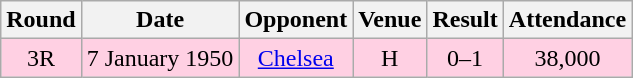<table style="text-align:center;" class="wikitable sortable">
<tr>
<th>Round</th>
<th>Date</th>
<th>Opponent</th>
<th>Venue</th>
<th>Result</th>
<th>Attendance</th>
</tr>
<tr style="background:#ffd0e3;">
<td>3R</td>
<td>7 January 1950</td>
<td><a href='#'>Chelsea</a></td>
<td>H</td>
<td>0–1</td>
<td>38,000</td>
</tr>
</table>
